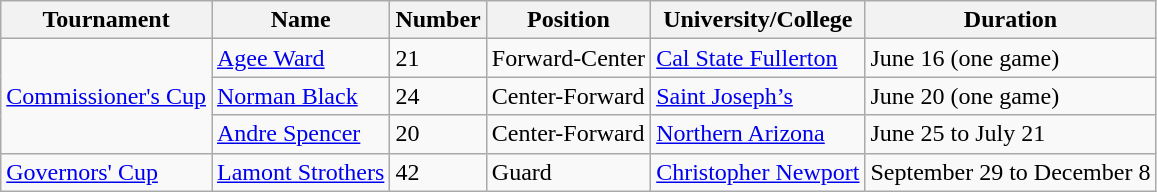<table class="wikitable">
<tr>
<th>Tournament</th>
<th>Name</th>
<th>Number</th>
<th>Position</th>
<th>University/College</th>
<th>Duration</th>
</tr>
<tr>
<td rowspan="3"><a href='#'>Commissioner's Cup</a></td>
<td><a href='#'>Agee Ward</a></td>
<td>21</td>
<td>Forward-Center</td>
<td><a href='#'>Cal State Fullerton</a></td>
<td>June 16 (one game)</td>
</tr>
<tr>
<td><a href='#'>Norman Black</a></td>
<td>24</td>
<td>Center-Forward</td>
<td><a href='#'>Saint Joseph’s</a></td>
<td>June 20 (one game)</td>
</tr>
<tr>
<td><a href='#'>Andre Spencer</a></td>
<td>20</td>
<td>Center-Forward</td>
<td><a href='#'>Northern Arizona</a></td>
<td>June 25 to July 21</td>
</tr>
<tr>
<td><a href='#'>Governors' Cup</a></td>
<td><a href='#'>Lamont Strothers</a></td>
<td>42</td>
<td>Guard</td>
<td><a href='#'>Christopher Newport</a></td>
<td>September 29 to December 8</td>
</tr>
</table>
